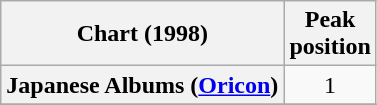<table class="wikitable sortable plainrowheaders">
<tr>
<th>Chart (1998)</th>
<th>Peak<br>position</th>
</tr>
<tr>
<th scope="row">Japanese Albums (<a href='#'>Oricon</a>)</th>
<td style="text-align:center;">1</td>
</tr>
<tr>
</tr>
</table>
